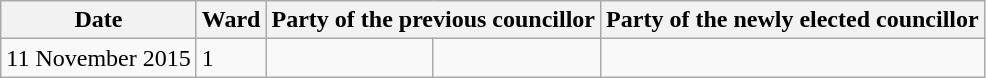<table class="wikitable">
<tr>
<th>Date</th>
<th>Ward</th>
<th colspan=2>Party of the previous councillor</th>
<th colspan=2>Party of the newly elected councillor</th>
</tr>
<tr>
<td>11 November 2015</td>
<td>1</td>
<td></td>
<td></td>
</tr>
</table>
